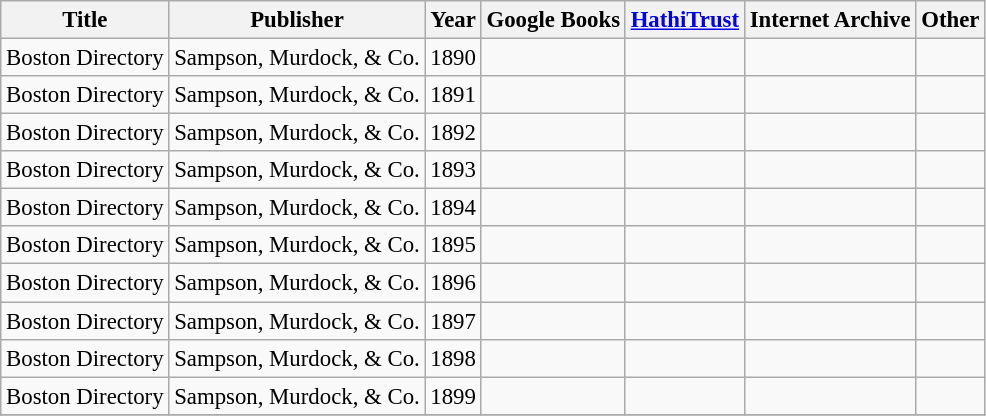<table class="wikitable" style="font-size: 95%;">
<tr>
<th>Title</th>
<th>Publisher</th>
<th>Year</th>
<th>Google Books</th>
<th><a href='#'>HathiTrust</a></th>
<th>Internet Archive</th>
<th>Other</th>
</tr>
<tr>
<td>Boston Directory</td>
<td>Sampson, Murdock, & Co.</td>
<td>1890</td>
<td></td>
<td></td>
<td></td>
<td></td>
</tr>
<tr>
<td>Boston Directory</td>
<td>Sampson, Murdock, & Co.</td>
<td>1891</td>
<td></td>
<td></td>
<td></td>
<td></td>
</tr>
<tr>
<td>Boston Directory</td>
<td>Sampson, Murdock, & Co.</td>
<td>1892</td>
<td></td>
<td></td>
<td></td>
<td></td>
</tr>
<tr>
<td>Boston Directory</td>
<td>Sampson, Murdock, & Co.</td>
<td>1893</td>
<td></td>
<td></td>
<td></td>
<td></td>
</tr>
<tr>
<td>Boston Directory</td>
<td>Sampson, Murdock, & Co.</td>
<td>1894</td>
<td></td>
<td></td>
<td></td>
<td></td>
</tr>
<tr>
<td>Boston Directory</td>
<td>Sampson, Murdock, & Co.</td>
<td>1895</td>
<td></td>
<td></td>
<td></td>
<td></td>
</tr>
<tr>
<td>Boston Directory</td>
<td>Sampson, Murdock, & Co.</td>
<td>1896</td>
<td></td>
<td></td>
<td></td>
<td></td>
</tr>
<tr>
<td>Boston Directory</td>
<td>Sampson, Murdock, & Co.</td>
<td>1897</td>
<td></td>
<td></td>
<td></td>
<td></td>
</tr>
<tr>
<td>Boston Directory</td>
<td>Sampson, Murdock, & Co.</td>
<td>1898</td>
<td></td>
<td></td>
<td></td>
<td></td>
</tr>
<tr>
<td>Boston Directory</td>
<td>Sampson, Murdock, & Co.</td>
<td>1899</td>
<td></td>
<td></td>
<td></td>
<td></td>
</tr>
<tr>
</tr>
</table>
